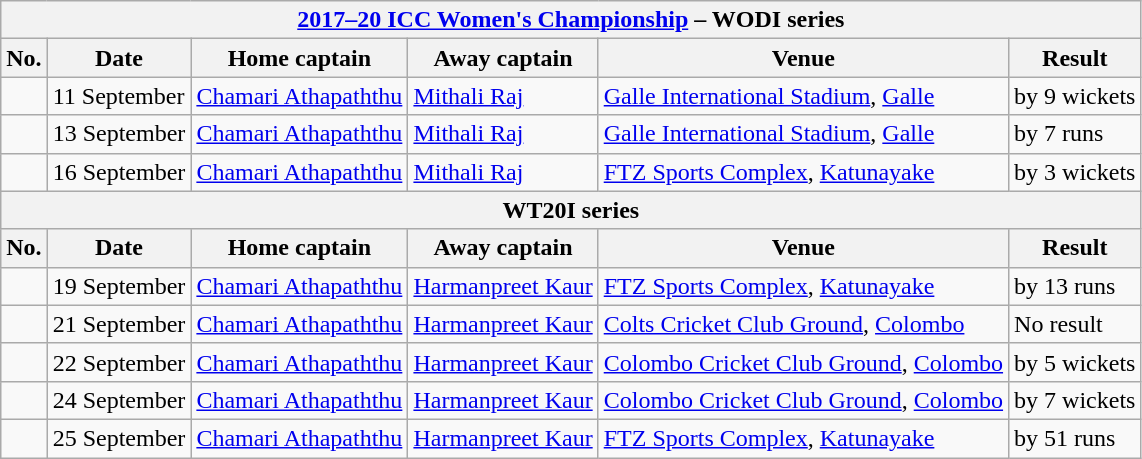<table class="wikitable">
<tr>
<th colspan="6"><a href='#'>2017–20 ICC Women's Championship</a> – WODI series</th>
</tr>
<tr>
<th>No.</th>
<th>Date</th>
<th>Home captain</th>
<th>Away captain</th>
<th>Venue</th>
<th>Result</th>
</tr>
<tr>
<td></td>
<td>11 September</td>
<td><a href='#'>Chamari Athapaththu</a></td>
<td><a href='#'>Mithali Raj</a></td>
<td><a href='#'>Galle International Stadium</a>, <a href='#'>Galle</a></td>
<td> by 9 wickets</td>
</tr>
<tr>
<td></td>
<td>13 September</td>
<td><a href='#'>Chamari Athapaththu</a></td>
<td><a href='#'>Mithali Raj</a></td>
<td><a href='#'>Galle International Stadium</a>, <a href='#'>Galle</a></td>
<td> by 7 runs</td>
</tr>
<tr>
<td></td>
<td>16 September</td>
<td><a href='#'>Chamari Athapaththu</a></td>
<td><a href='#'>Mithali Raj</a></td>
<td><a href='#'>FTZ Sports Complex</a>, <a href='#'>Katunayake</a></td>
<td> by 3 wickets</td>
</tr>
<tr>
<th colspan="6">WT20I series</th>
</tr>
<tr>
<th>No.</th>
<th>Date</th>
<th>Home captain</th>
<th>Away captain</th>
<th>Venue</th>
<th>Result</th>
</tr>
<tr>
<td></td>
<td>19 September</td>
<td><a href='#'>Chamari Athapaththu</a></td>
<td><a href='#'>Harmanpreet Kaur</a></td>
<td><a href='#'>FTZ Sports Complex</a>, <a href='#'>Katunayake</a></td>
<td> by 13 runs</td>
</tr>
<tr>
<td></td>
<td>21 September</td>
<td><a href='#'>Chamari Athapaththu</a></td>
<td><a href='#'>Harmanpreet Kaur</a></td>
<td><a href='#'>Colts Cricket Club Ground</a>, <a href='#'>Colombo</a></td>
<td>No result</td>
</tr>
<tr>
<td></td>
<td>22 September</td>
<td><a href='#'>Chamari Athapaththu</a></td>
<td><a href='#'>Harmanpreet Kaur</a></td>
<td><a href='#'>Colombo Cricket Club Ground</a>, <a href='#'>Colombo</a></td>
<td> by 5 wickets</td>
</tr>
<tr>
<td></td>
<td>24 September</td>
<td><a href='#'>Chamari Athapaththu</a></td>
<td><a href='#'>Harmanpreet Kaur</a></td>
<td><a href='#'>Colombo Cricket Club Ground</a>, <a href='#'>Colombo</a></td>
<td> by 7 wickets</td>
</tr>
<tr>
<td></td>
<td>25 September</td>
<td><a href='#'>Chamari Athapaththu</a></td>
<td><a href='#'>Harmanpreet Kaur</a></td>
<td><a href='#'>FTZ Sports Complex</a>, <a href='#'>Katunayake</a></td>
<td> by 51 runs</td>
</tr>
</table>
